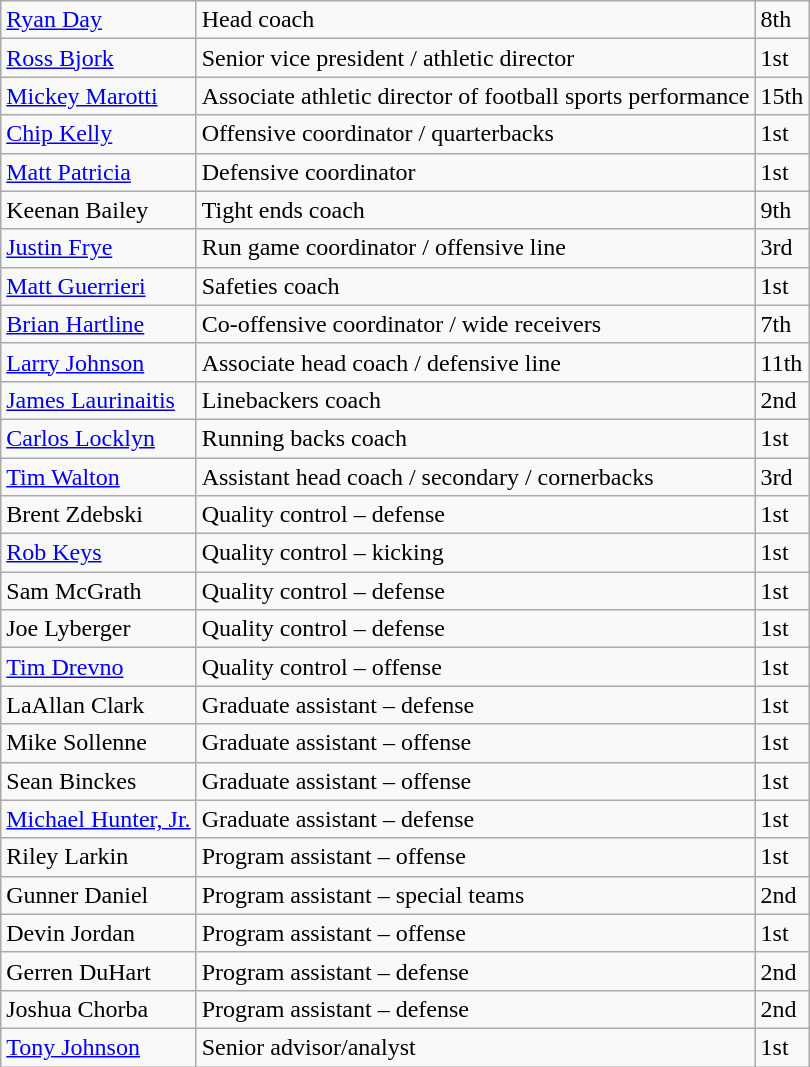<table class="wikitable">
<tr>
<td><a href='#'>Ryan Day</a></td>
<td>Head coach</td>
<td>8th</td>
</tr>
<tr>
<td><a href='#'>Ross Bjork</a></td>
<td>Senior vice president / athletic director</td>
<td>1st</td>
</tr>
<tr>
<td><a href='#'>Mickey Marotti</a></td>
<td>Associate athletic director of football sports performance</td>
<td>15th</td>
</tr>
<tr>
<td><a href='#'>Chip Kelly</a></td>
<td>Offensive coordinator / quarterbacks</td>
<td>1st</td>
</tr>
<tr>
<td><a href='#'>Matt Patricia</a></td>
<td>Defensive coordinator</td>
<td>1st</td>
</tr>
<tr>
<td>Keenan Bailey</td>
<td>Tight ends coach</td>
<td>9th</td>
</tr>
<tr>
<td><a href='#'>Justin Frye</a></td>
<td>Run game  coordinator / offensive line</td>
<td>3rd</td>
</tr>
<tr>
<td><a href='#'>Matt Guerrieri</a></td>
<td>Safeties coach</td>
<td>1st</td>
</tr>
<tr>
<td><a href='#'>Brian Hartline</a></td>
<td>Co-offensive coordinator / wide receivers</td>
<td>7th</td>
</tr>
<tr>
<td><a href='#'>Larry Johnson</a></td>
<td>Associate head coach / defensive line</td>
<td>11th</td>
</tr>
<tr>
<td><a href='#'>James Laurinaitis</a></td>
<td>Linebackers coach</td>
<td>2nd</td>
</tr>
<tr>
<td><a href='#'>Carlos Locklyn</a></td>
<td>Running backs coach</td>
<td>1st</td>
</tr>
<tr>
<td><a href='#'>Tim Walton</a></td>
<td>Assistant head coach / secondary / cornerbacks</td>
<td>3rd</td>
</tr>
<tr>
<td>Brent Zdebski</td>
<td>Quality control – defense</td>
<td>1st</td>
</tr>
<tr>
<td><a href='#'>Rob Keys</a></td>
<td>Quality control – kicking</td>
<td>1st</td>
</tr>
<tr>
<td>Sam McGrath</td>
<td>Quality control – defense</td>
<td>1st</td>
</tr>
<tr>
<td>Joe Lyberger</td>
<td>Quality control – defense</td>
<td>1st</td>
</tr>
<tr>
<td><a href='#'>Tim Drevno</a></td>
<td>Quality control – offense</td>
<td>1st</td>
</tr>
<tr>
<td>LaAllan Clark</td>
<td>Graduate assistant – defense</td>
<td>1st</td>
</tr>
<tr>
<td>Mike Sollenne</td>
<td>Graduate assistant – offense</td>
<td>1st</td>
</tr>
<tr>
<td>Sean Binckes</td>
<td>Graduate assistant – offense</td>
<td>1st</td>
</tr>
<tr>
<td><a href='#'>Michael Hunter, Jr.</a></td>
<td>Graduate assistant – defense</td>
<td>1st</td>
</tr>
<tr>
<td>Riley Larkin</td>
<td>Program assistant – offense</td>
<td>1st</td>
</tr>
<tr>
<td>Gunner Daniel</td>
<td>Program assistant – special teams</td>
<td>2nd</td>
</tr>
<tr>
<td>Devin Jordan</td>
<td>Program assistant – offense</td>
<td>1st</td>
</tr>
<tr>
<td>Gerren DuHart</td>
<td>Program assistant – defense</td>
<td>2nd</td>
</tr>
<tr>
<td>Joshua Chorba</td>
<td>Program assistant – defense</td>
<td>2nd</td>
</tr>
<tr>
<td><a href='#'>Tony Johnson</a></td>
<td>Senior advisor/analyst</td>
<td>1st</td>
</tr>
</table>
